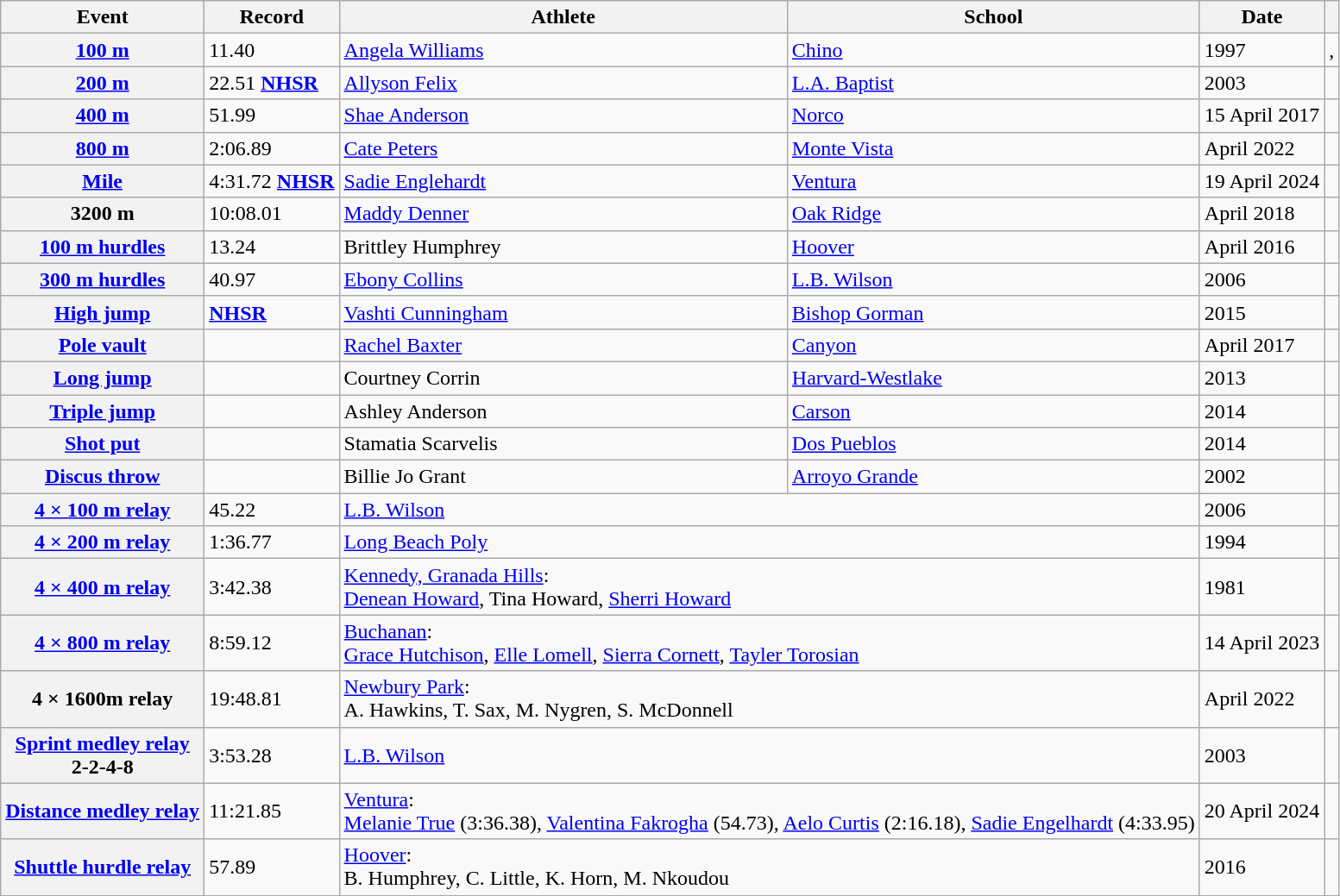<table class="wikitable plainrowheaders sticky-header">
<tr>
<th scope="col">Event</th>
<th scope="col">Record</th>
<th scope="col">Athlete</th>
<th scope="col">School</th>
<th scope="col">Date</th>
<th scope="col"></th>
</tr>
<tr>
<th scope="row"><a href='#'>100 m</a></th>
<td>11.40</td>
<td><a href='#'>Angela Williams</a></td>
<td><a href='#'>Chino</a></td>
<td>1997</td>
<td>,</td>
</tr>
<tr>
<th scope="row"><a href='#'>200 m</a></th>
<td>22.51  <strong><a href='#'>NHSR</a></strong></td>
<td><a href='#'>Allyson Felix</a></td>
<td><a href='#'>L.A. Baptist</a></td>
<td>2003</td>
<td></td>
</tr>
<tr>
<th scope="row"><a href='#'>400 m</a></th>
<td>51.99</td>
<td><a href='#'>Shae Anderson</a></td>
<td><a href='#'>Norco</a></td>
<td>15 April 2017</td>
<td></td>
</tr>
<tr>
<th scope="row"><a href='#'>800 m</a></th>
<td>2:06.89</td>
<td><a href='#'>Cate Peters</a></td>
<td><a href='#'>Monte Vista</a></td>
<td>April 2022</td>
<td></td>
</tr>
<tr>
<th scope="row"><a href='#'>Mile</a></th>
<td>4:31.72 <strong><a href='#'>NHSR</a></strong></td>
<td><a href='#'>Sadie Englehardt</a></td>
<td><a href='#'>Ventura</a></td>
<td>19 April 2024</td>
<td></td>
</tr>
<tr>
<th scope="row">3200 m</th>
<td>10:08.01</td>
<td><a href='#'>Maddy Denner</a></td>
<td><a href='#'>Oak Ridge</a></td>
<td>April 2018</td>
<td></td>
</tr>
<tr>
<th scope="row"><a href='#'>100 m hurdles</a></th>
<td>13.24</td>
<td>Brittley Humphrey</td>
<td><a href='#'>Hoover</a></td>
<td>April 2016</td>
<td></td>
</tr>
<tr>
<th scope="row"><a href='#'>300 m hurdles</a></th>
<td>40.97</td>
<td><a href='#'>Ebony Collins</a></td>
<td><a href='#'>L.B. Wilson</a></td>
<td>2006</td>
<td></td>
</tr>
<tr>
<th scope="row"><a href='#'>High jump</a></th>
<td> <strong><a href='#'>NHSR</a></strong></td>
<td><a href='#'>Vashti Cunningham</a></td>
<td><a href='#'>Bishop Gorman</a></td>
<td>2015</td>
<td></td>
</tr>
<tr>
<th scope="row"><a href='#'>Pole vault</a></th>
<td></td>
<td><a href='#'>Rachel Baxter</a></td>
<td><a href='#'>Canyon</a></td>
<td>April 2017</td>
<td></td>
</tr>
<tr>
<th scope="row"><a href='#'>Long jump</a></th>
<td> </td>
<td>Courtney Corrin</td>
<td><a href='#'>Harvard-Westlake</a></td>
<td>2013</td>
<td></td>
</tr>
<tr>
<th scope="row"><a href='#'>Triple jump</a></th>
<td></td>
<td>Ashley Anderson</td>
<td><a href='#'>Carson</a></td>
<td>2014</td>
<td></td>
</tr>
<tr>
<th scope="row"><a href='#'>Shot put</a></th>
<td></td>
<td>Stamatia Scarvelis</td>
<td><a href='#'>Dos Pueblos</a></td>
<td>2014</td>
<td></td>
</tr>
<tr>
<th scope="row"><a href='#'>Discus throw</a></th>
<td></td>
<td>Billie Jo Grant</td>
<td><a href='#'>Arroyo Grande</a></td>
<td>2002</td>
<td></td>
</tr>
<tr>
<th scope="row"><a href='#'>4 × 100 m relay</a></th>
<td>45.22</td>
<td colspan=2><a href='#'>L.B. Wilson</a></td>
<td>2006</td>
<td></td>
</tr>
<tr>
<th scope="row"><a href='#'>4 × 200 m relay</a></th>
<td>1:36.77</td>
<td colspan=2><a href='#'>Long Beach Poly</a></td>
<td>1994</td>
<td></td>
</tr>
<tr>
<th scope="row"><a href='#'>4 × 400 m relay</a></th>
<td>3:42.38</td>
<td colspan=2><a href='#'>Kennedy, Granada Hills</a>:<br><a href='#'>Denean Howard</a>, Tina Howard, <a href='#'>Sherri Howard</a></td>
<td>1981</td>
<td></td>
</tr>
<tr>
<th scope="row"><a href='#'>4 × 800 m relay</a></th>
<td>8:59.12</td>
<td colspan=2><a href='#'>Buchanan</a>:<br><a href='#'>Grace Hutchison</a>, <a href='#'>Elle Lomell</a>, <a href='#'>Sierra Cornett</a>, <a href='#'>Tayler Torosian</a></td>
<td>14 April 2023</td>
<td></td>
</tr>
<tr>
<th scope="row">4 × 1600m relay</th>
<td>19:48.81</td>
<td colspan=2><a href='#'>Newbury Park</a>:<br>A. Hawkins, T. Sax, M. Nygren, S. McDonnell</td>
<td>April 2022</td>
<td></td>
</tr>
<tr>
<th scope="row"><a href='#'>Sprint medley relay</a><br>2-2-4-8</th>
<td>3:53.28</td>
<td colspan=2><a href='#'>L.B. Wilson</a></td>
<td>2003</td>
<td></td>
</tr>
<tr>
<th scope="row"><a href='#'>Distance medley relay</a></th>
<td>11:21.85</td>
<td colspan=2><a href='#'>Ventura</a>:<br><a href='#'>Melanie True</a> (3:36.38), <a href='#'>Valentina Fakrogha</a> (54.73), <a href='#'>Aelo Curtis</a> (2:16.18), <a href='#'>Sadie Engelhardt</a> (4:33.95)</td>
<td>20 April 2024</td>
<td></td>
</tr>
<tr>
<th scope="row"><a href='#'>Shuttle hurdle relay</a></th>
<td>57.89</td>
<td colspan=2><a href='#'>Hoover</a>:<br>B. Humphrey, C. Little, K. Horn, M. Nkoudou</td>
<td>2016</td>
<td></td>
</tr>
</table>
